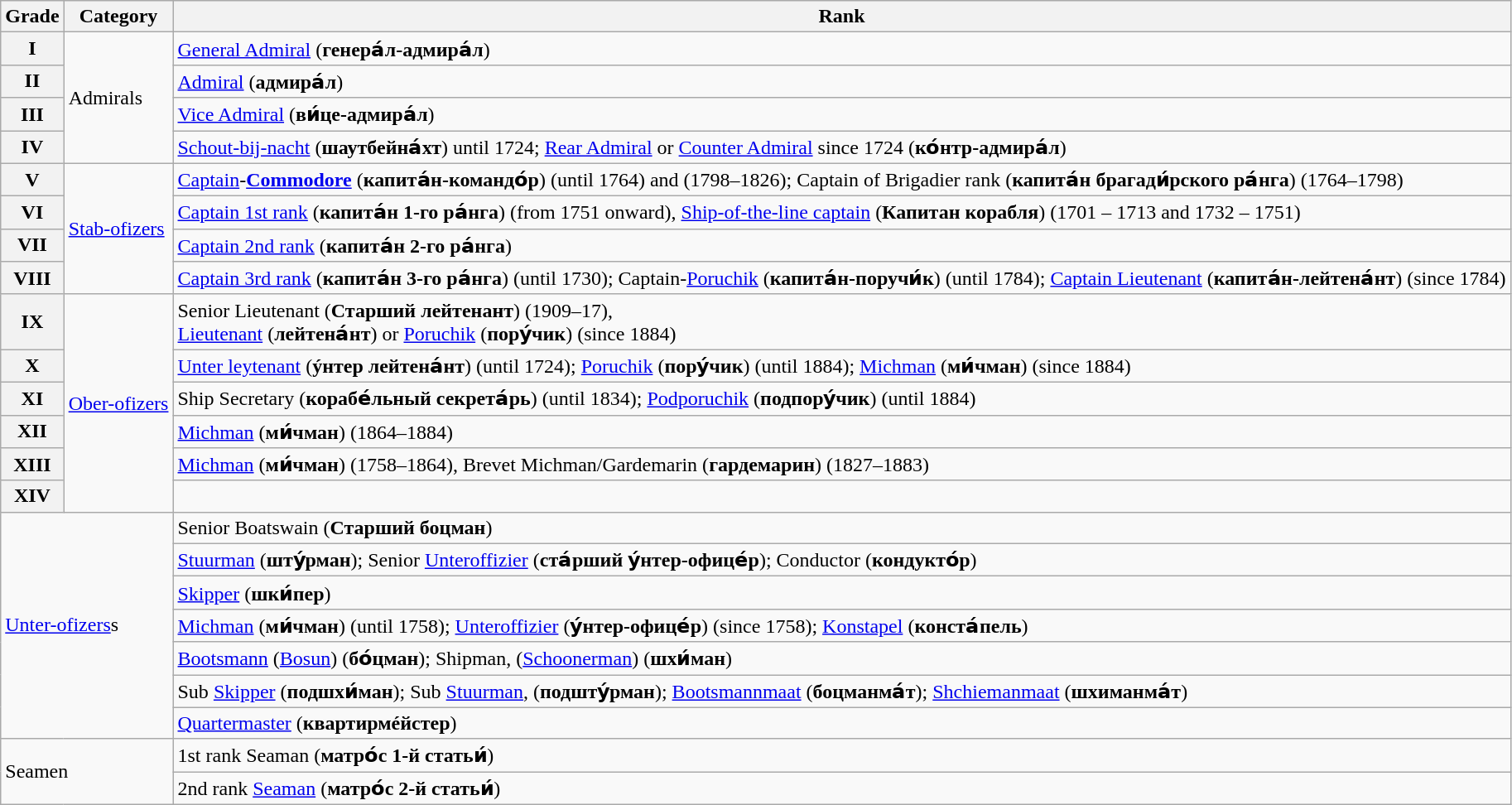<table class="wikitable">
<tr>
<th>Grade</th>
<th>Category</th>
<th>Rank</th>
</tr>
<tr>
<th>I</th>
<td rowspan="4">Admirals</td>
<td><a href='#'>General Admiral</a> (<strong>генера́л-адмира́л</strong>)</td>
</tr>
<tr>
<th>II</th>
<td><a href='#'>Admiral</a> (<strong>адмира́л</strong>)</td>
</tr>
<tr>
<th>III</th>
<td><a href='#'>Vice Admiral</a> (<strong>ви́це-адмира́л</strong>)</td>
</tr>
<tr>
<th>IV</th>
<td><a href='#'>Schout-bij-nacht</a> (<strong>шаутбейна́хт</strong>) until 1724; <a href='#'>Rear Admiral</a> or <a href='#'>Counter Admiral</a> since 1724 (<strong>ко́нтр-адмира́л</strong>)</td>
</tr>
<tr>
<th>V</th>
<td rowspan="4"><a href='#'>Stab-ofizers</a></td>
<td><a href='#'>Captain</a>-<strong><a href='#'>Commodore</a></strong> (<strong>капита́н-командо́р</strong>) (until 1764) and (1798–1826); Captain of Brigadier rank (<strong>капита́н брагади́рского ра́нга</strong>) (1764–1798)</td>
</tr>
<tr>
<th>VI</th>
<td><a href='#'>Captain 1st rank</a> (<strong>капита́н 1-го ра́нга</strong>) (from 1751 onward), <a href='#'>Ship-of-the-line captain</a> (<strong>Капитан корабля</strong>) (1701 – 1713 and 1732 – 1751)</td>
</tr>
<tr>
<th>VII</th>
<td><a href='#'>Captain 2nd rank</a> (<strong>капита́н 2-го ра́нга</strong>)</td>
</tr>
<tr>
<th>VIII</th>
<td><a href='#'>Captain 3rd rank</a> (<strong>капита́н 3-го ра́нга</strong>) (until 1730); Captain-<a href='#'>Poruchik</a> (<strong>капита́н-поручи́к</strong>) (until 1784); <a href='#'>Captain Lieutenant</a> (<strong>капита́н-лейтена́нт</strong>) (since 1784)</td>
</tr>
<tr>
<th>IX</th>
<td rowspan="6"><a href='#'>Ober-ofizers</a></td>
<td>Senior Lieutenant (<strong>Старший лейтенант</strong>) (1909–17),<br> <a href='#'>Lieutenant</a> (<strong>лейтена́нт</strong>) or <a href='#'>Poruchik</a> (<strong>пору́чик</strong>) (since 1884)</td>
</tr>
<tr>
<th>X</th>
<td><a href='#'>Unter leytenant</a> (<strong>ýнтер лейтена́нт</strong>) (until 1724); <a href='#'>Poruchik</a> (<strong>пору́чик</strong>) (until 1884); <a href='#'>Michman</a> (<strong>ми́чман</strong>) (since 1884)</td>
</tr>
<tr>
<th>XI</th>
<td>Ship Secretary (<strong>корабе́льный секрета́рь</strong>) (until 1834); <a href='#'>Podporuchik</a> (<strong>подпору́чик</strong>) (until 1884)</td>
</tr>
<tr>
<th>XII</th>
<td><a href='#'>Michman</a> (<strong>ми́чман</strong>) (1864–1884)</td>
</tr>
<tr>
<th>XIII</th>
<td><a href='#'>Michman</a> (<strong>ми́чман</strong>) (1758–1864), Brevet Michman/Gardemarin (<strong>гардемарин</strong>) (1827–1883)</td>
</tr>
<tr>
<th>XIV</th>
<td></td>
</tr>
<tr>
<td rowspan="7" colspan="2"><a href='#'>Unter-ofizers</a>s</td>
<td>Senior Boatswain (<strong>Старший боцман</strong>)</td>
</tr>
<tr>
<td><a href='#'>Stuurman</a> (<strong>шту́рман</strong>); Senior <a href='#'>Unteroffizier</a> (<strong>ста́рший у́нтер-офице́р</strong>); Conductor (<strong>кондукто́р</strong>)</td>
</tr>
<tr>
<td><a href='#'>Skipper</a> (<strong>шки́пер</strong>)</td>
</tr>
<tr>
<td><a href='#'>Michman</a> (<strong>ми́чман</strong>) (until 1758); <a href='#'>Unteroffizier</a> (<strong>у́нтер-офице́р</strong>) (since 1758); <a href='#'>Konstapel</a> (<strong>конста́пель</strong>)</td>
</tr>
<tr>
<td><a href='#'>Bootsmann</a> (<a href='#'>Bosun</a>) (<strong>бо́цман</strong>); Shipman, (<a href='#'>Schoonerman</a>) (<strong>шхи́ман</strong>)</td>
</tr>
<tr>
<td>Sub <a href='#'>Skipper</a> (<strong>подшхи́ман</strong>); Sub <a href='#'>Stuurman</a>, (<strong>подшту́рман</strong>); <a href='#'>Bootsmannmaat</a> (<strong>боцманма́т</strong>); <a href='#'>Shchiemanmaat</a> (<strong>шхиманма́т</strong>)</td>
</tr>
<tr>
<td><a href='#'>Quartermaster</a> (<strong>квартирмéйстер</strong>)</td>
</tr>
<tr>
<td rowspan="2" colspan="2">Seamen</td>
<td>1st rank Seaman (<strong>матро́с 1-й статьи́</strong>)</td>
</tr>
<tr>
<td>2nd rank <a href='#'>Seaman</a> (<strong>матро́с 2-й статьи́</strong>)</td>
</tr>
</table>
